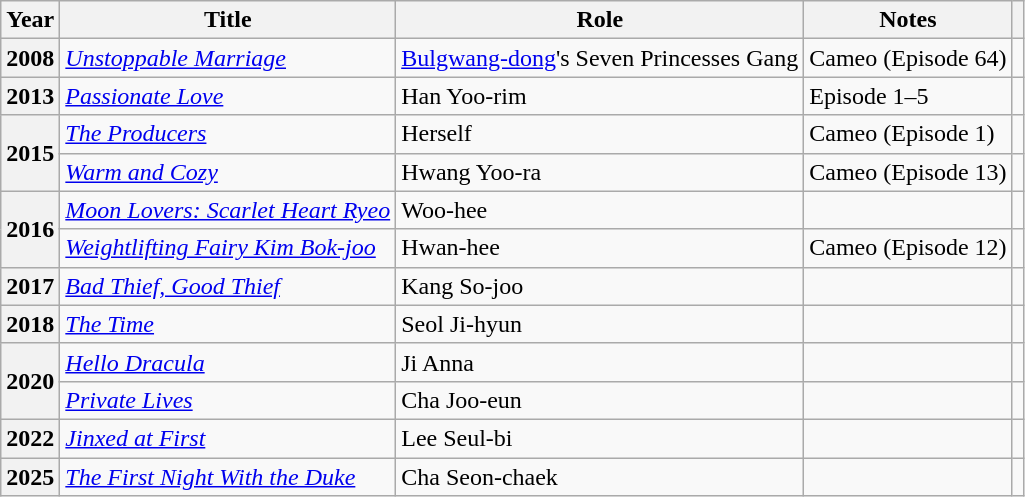<table class="wikitable plainrowheaders sortable">
<tr>
<th scope="col">Year</th>
<th scope="col">Title</th>
<th scope="col">Role</th>
<th scope="col">Notes</th>
<th scope="col" class="unsortable"></th>
</tr>
<tr>
<th scope="row">2008</th>
<td><em><a href='#'>Unstoppable Marriage</a></em></td>
<td><a href='#'>Bulgwang-dong</a>'s Seven Princesses Gang</td>
<td>Cameo (Episode 64)</td>
<td></td>
</tr>
<tr>
<th scope="row">2013</th>
<td><em><a href='#'>Passionate Love</a></em></td>
<td>Han Yoo-rim</td>
<td>Episode 1–5</td>
<td></td>
</tr>
<tr>
<th scope="row" rowspan="2">2015</th>
<td><em><a href='#'>The Producers</a></em></td>
<td>Herself</td>
<td>Cameo (Episode 1)</td>
<td></td>
</tr>
<tr>
<td><em><a href='#'>Warm and Cozy</a></em></td>
<td>Hwang Yoo-ra</td>
<td>Cameo (Episode 13)</td>
<td></td>
</tr>
<tr>
<th scope="row" rowspan="2">2016</th>
<td><em><a href='#'>Moon Lovers: Scarlet Heart Ryeo</a></em></td>
<td>Woo-hee</td>
<td></td>
<td></td>
</tr>
<tr>
<td><em><a href='#'>Weightlifting Fairy Kim Bok-joo</a></em></td>
<td>Hwan-hee</td>
<td>Cameo (Episode 12)</td>
<td></td>
</tr>
<tr>
<th scope="row">2017</th>
<td><em><a href='#'>Bad Thief, Good Thief</a></em></td>
<td>Kang So-joo</td>
<td></td>
<td></td>
</tr>
<tr>
<th scope="row">2018</th>
<td><em><a href='#'>The Time</a></em></td>
<td>Seol Ji-hyun</td>
<td></td>
<td></td>
</tr>
<tr>
<th scope="row" rowspan="2">2020</th>
<td><em><a href='#'>Hello Dracula</a></em></td>
<td>Ji Anna</td>
<td></td>
<td></td>
</tr>
<tr>
<td><em><a href='#'>Private Lives</a></em></td>
<td>Cha Joo-eun</td>
<td></td>
<td></td>
</tr>
<tr>
<th scope="row">2022</th>
<td><em><a href='#'>Jinxed at First</a></em></td>
<td>Lee Seul-bi</td>
<td></td>
<td></td>
</tr>
<tr>
<th scope="row">2025</th>
<td><em><a href='#'>The First Night With the Duke</a></em></td>
<td>Cha Seon-chaek</td>
<td></td>
<td></td>
</tr>
</table>
